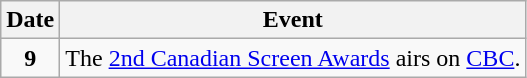<table class="wikitable">
<tr>
<th>Date</th>
<th>Event</th>
</tr>
<tr>
<td style="text-align:center;"><strong>9</strong></td>
<td>The <a href='#'>2nd Canadian Screen Awards</a> airs on <a href='#'>CBC</a>.</td>
</tr>
</table>
